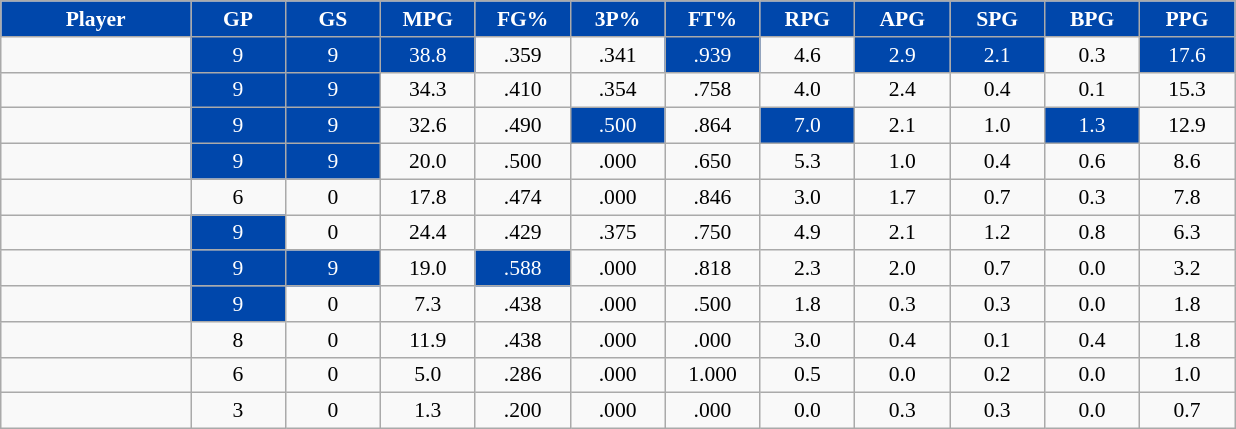<table class="wikitable sortable" style="font-size:90%; text-align:center;">
<tr>
<th style="background:#0047AB;color:white" width="10%">Player</th>
<th style="background:#0047AB;color:white" width="5%">GP</th>
<th style="background:#0047AB;color:white" width="5%">GS</th>
<th style="background:#0047AB;color:white" width="5%">MPG</th>
<th style="background:#0047AB;color:white" width="5%">FG%</th>
<th style="background:#0047AB;color:white" width="5%">3P%</th>
<th style="background:#0047AB;color:white" width="5%">FT%</th>
<th style="background:#0047AB;color:white" width="5%">RPG</th>
<th style="background:#0047AB;color:white" width="5%">APG</th>
<th style="background:#0047AB;color:white" width="5%">SPG</th>
<th style="background:#0047AB;color:white" width="5%">BPG</th>
<th style="background:#0047AB;color:white" width="5%">PPG</th>
</tr>
<tr>
<td></td>
<td style="background:#0047AB;color:white">9</td>
<td style="background:#0047AB;color:white">9</td>
<td style="background:#0047AB;color:white">38.8</td>
<td>.359</td>
<td>.341</td>
<td style="background:#0047AB;color:white">.939</td>
<td>4.6</td>
<td style="background:#0047AB;color:white">2.9</td>
<td style="background:#0047AB;color:white">2.1</td>
<td>0.3</td>
<td style="background:#0047AB;color:white">17.6</td>
</tr>
<tr>
<td></td>
<td style="background:#0047AB;color:white">9</td>
<td style="background:#0047AB;color:white">9</td>
<td>34.3</td>
<td>.410</td>
<td>.354</td>
<td>.758</td>
<td>4.0</td>
<td>2.4</td>
<td>0.4</td>
<td>0.1</td>
<td>15.3</td>
</tr>
<tr>
<td></td>
<td style="background:#0047AB;color:white">9</td>
<td style="background:#0047AB;color:white">9</td>
<td>32.6</td>
<td>.490</td>
<td style="background:#0047AB;color:white">.500</td>
<td>.864</td>
<td style="background:#0047AB;color:white">7.0</td>
<td>2.1</td>
<td>1.0</td>
<td style="background:#0047AB;color:white">1.3</td>
<td>12.9</td>
</tr>
<tr>
<td></td>
<td style="background:#0047AB;color:white">9</td>
<td style="background:#0047AB;color:white">9</td>
<td>20.0</td>
<td>.500</td>
<td>.000</td>
<td>.650</td>
<td>5.3</td>
<td>1.0</td>
<td>0.4</td>
<td>0.6</td>
<td>8.6</td>
</tr>
<tr>
<td></td>
<td>6</td>
<td>0</td>
<td>17.8</td>
<td>.474</td>
<td>.000</td>
<td>.846</td>
<td>3.0</td>
<td>1.7</td>
<td>0.7</td>
<td>0.3</td>
<td>7.8</td>
</tr>
<tr>
<td></td>
<td style="background:#0047AB;color:white">9</td>
<td>0</td>
<td>24.4</td>
<td>.429</td>
<td>.375</td>
<td>.750</td>
<td>4.9</td>
<td>2.1</td>
<td>1.2</td>
<td>0.8</td>
<td>6.3</td>
</tr>
<tr>
<td></td>
<td style="background:#0047AB;color:white">9</td>
<td style="background:#0047AB;color:white">9</td>
<td>19.0</td>
<td style="background:#0047AB;color:white">.588</td>
<td>.000</td>
<td>.818</td>
<td>2.3</td>
<td>2.0</td>
<td>0.7</td>
<td>0.0</td>
<td>3.2</td>
</tr>
<tr>
<td></td>
<td style="background:#0047AB;color:white">9</td>
<td>0</td>
<td>7.3</td>
<td>.438</td>
<td>.000</td>
<td>.500</td>
<td>1.8</td>
<td>0.3</td>
<td>0.3</td>
<td>0.0</td>
<td>1.8</td>
</tr>
<tr>
<td></td>
<td>8</td>
<td>0</td>
<td>11.9</td>
<td>.438</td>
<td>.000</td>
<td>.000</td>
<td>3.0</td>
<td>0.4</td>
<td>0.1</td>
<td>0.4</td>
<td>1.8</td>
</tr>
<tr>
<td></td>
<td>6</td>
<td>0</td>
<td>5.0</td>
<td>.286</td>
<td>.000</td>
<td>1.000</td>
<td>0.5</td>
<td>0.0</td>
<td>0.2</td>
<td>0.0</td>
<td>1.0</td>
</tr>
<tr>
<td></td>
<td>3</td>
<td>0</td>
<td>1.3</td>
<td>.200</td>
<td>.000</td>
<td>.000</td>
<td>0.0</td>
<td>0.3</td>
<td>0.3</td>
<td>0.0</td>
<td>0.7</td>
</tr>
</table>
